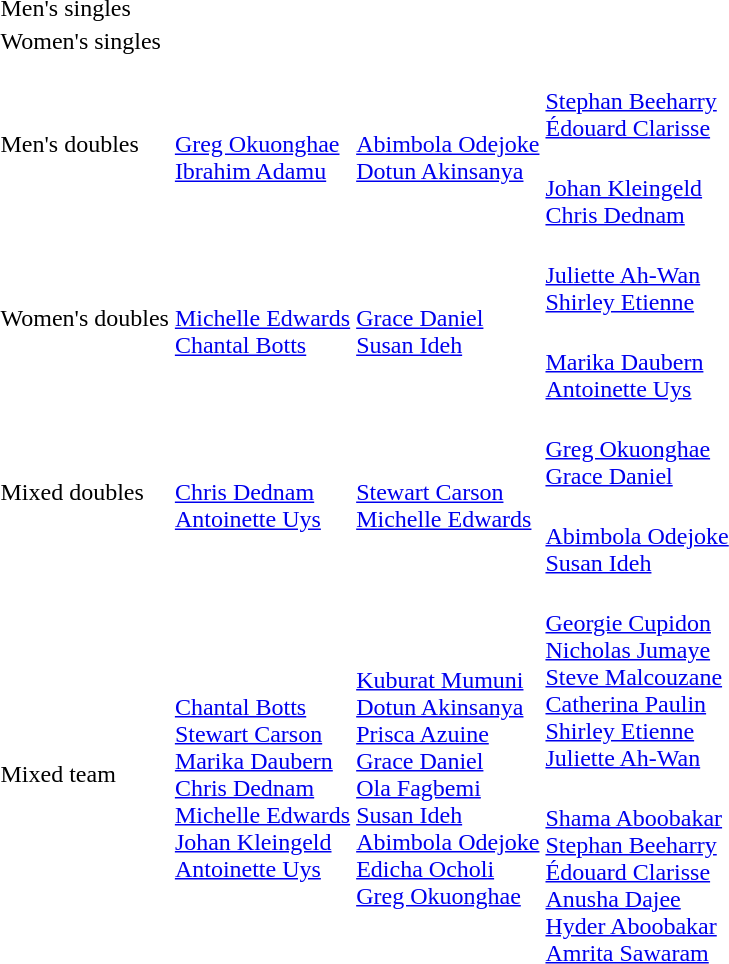<table>
<tr>
<td rowspan=2>Men's singles<br></td>
<td rowspan=2></td>
<td rowspan=2></td>
<td></td>
</tr>
<tr>
<td></td>
</tr>
<tr>
<td rowspan=2>Women's singles<br></td>
<td rowspan=2></td>
<td rowspan=2></td>
<td></td>
</tr>
<tr>
<td></td>
</tr>
<tr>
<td rowspan=2>Men's doubles<br></td>
<td rowspan=2><br><a href='#'>Greg Okuonghae</a><br><a href='#'>Ibrahim Adamu</a></td>
<td rowspan=2><br><a href='#'>Abimbola Odejoke</a><br><a href='#'>Dotun Akinsanya</a></td>
<td><br><a href='#'>Stephan Beeharry</a><br><a href='#'>Édouard Clarisse</a></td>
</tr>
<tr>
<td><br><a href='#'>Johan Kleingeld</a><br><a href='#'>Chris Dednam</a></td>
</tr>
<tr>
<td rowspan=2>Women's doubles<br></td>
<td rowspan=2><br><a href='#'>Michelle Edwards</a><br><a href='#'>Chantal Botts</a></td>
<td rowspan=2><br><a href='#'>Grace Daniel</a><br><a href='#'>Susan Ideh</a></td>
<td><br><a href='#'>Juliette Ah-Wan</a><br><a href='#'>Shirley Etienne</a></td>
</tr>
<tr>
<td><br><a href='#'>Marika Daubern</a><br><a href='#'>Antoinette Uys</a></td>
</tr>
<tr>
<td rowspan=2>Mixed doubles<br></td>
<td rowspan=2><br><a href='#'>Chris Dednam</a><br><a href='#'>Antoinette Uys</a></td>
<td rowspan=2><br><a href='#'>Stewart Carson</a><br><a href='#'>Michelle Edwards</a></td>
<td><br><a href='#'>Greg Okuonghae</a><br><a href='#'>Grace Daniel</a></td>
</tr>
<tr>
<td><br><a href='#'>Abimbola Odejoke</a><br><a href='#'>Susan Ideh</a></td>
</tr>
<tr>
<td rowspan=2>Mixed team<br></td>
<td rowspan=2><br><a href='#'>Chantal Botts</a><br><a href='#'>Stewart Carson</a><br><a href='#'>Marika Daubern</a><br><a href='#'>Chris Dednam</a><br><a href='#'>Michelle Edwards</a><br><a href='#'>Johan Kleingeld</a><br><a href='#'>Antoinette Uys</a></td>
<td rowspan=2><br><a href='#'>Kuburat Mumuni</a><br><a href='#'>Dotun Akinsanya</a><br><a href='#'>Prisca Azuine</a><br><a href='#'>Grace Daniel</a><br><a href='#'>Ola Fagbemi</a><br><a href='#'>Susan Ideh</a><br><a href='#'>Abimbola Odejoke</a><br><a href='#'>Edicha Ocholi</a><br><a href='#'>Greg Okuonghae</a></td>
<td><br><a href='#'>Georgie Cupidon</a><br><a href='#'>Nicholas Jumaye</a><br><a href='#'>Steve Malcouzane</a><br><a href='#'>Catherina Paulin</a><br><a href='#'>Shirley Etienne</a><br><a href='#'>Juliette Ah-Wan</a></td>
</tr>
<tr>
<td><br><a href='#'>Shama Aboobakar</a><br><a href='#'>Stephan Beeharry</a><br><a href='#'>Édouard Clarisse</a><br><a href='#'>Anusha Dajee</a><br><a href='#'>Hyder Aboobakar</a><br><a href='#'>Amrita Sawaram</a></td>
</tr>
</table>
